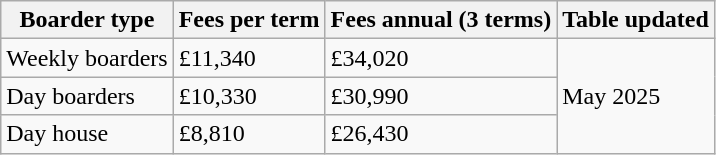<table class="wikitable">
<tr>
<th>Boarder type</th>
<th>Fees per term</th>
<th>Fees annual (3 terms)</th>
<th>Table updated</th>
</tr>
<tr>
<td>Weekly boarders</td>
<td>£11,340</td>
<td>£34,020</td>
<td rowspan="3">May 2025</td>
</tr>
<tr>
<td>Day boarders</td>
<td>£10,330</td>
<td>£30,990</td>
</tr>
<tr>
<td>Day house</td>
<td>£8,810</td>
<td>£26,430</td>
</tr>
</table>
